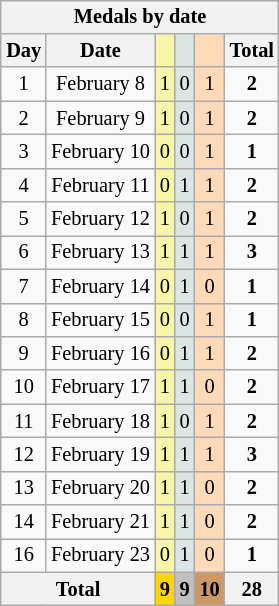<table class=wikitable style="font-size:85%;text-align:center;float:right;clear:right;">
<tr>
<th colspan=6>Medals by date</th>
</tr>
<tr>
<th>Day</th>
<th>Date</th>
<td bgcolor=#f7f6a8></td>
<td bgcolor=#dce5e5></td>
<td bgcolor=#ffdab9></td>
<th>Total</th>
</tr>
<tr>
<td>1</td>
<td>February 8</td>
<td bgcolor=F7F6A8>1</td>
<td bgcolor=DCE5E5>0</td>
<td bgcolor=FFDAB9>1</td>
<td><strong>2</strong></td>
</tr>
<tr>
<td>2</td>
<td>February 9</td>
<td bgcolor=F7F6A8>1</td>
<td bgcolor=DCE5E5>0</td>
<td bgcolor=FFDAB9>1</td>
<td><strong>2</strong></td>
</tr>
<tr>
<td>3</td>
<td>February 10</td>
<td bgcolor=F7F6A8>0</td>
<td bgcolor=DCE5E5>0</td>
<td bgcolor=FFDAB9>1</td>
<td><strong>1</strong></td>
</tr>
<tr>
<td>4</td>
<td>February 11</td>
<td bgcolor=F7F6A8>0</td>
<td bgcolor=DCE5E5>1</td>
<td bgcolor=FFDAB9>1</td>
<td><strong>2</strong></td>
</tr>
<tr>
<td>5</td>
<td>February 12</td>
<td bgcolor=F7F6A8>1</td>
<td bgcolor=DCE5E5>0</td>
<td bgcolor=FFDAB9>1</td>
<td><strong>2</strong></td>
</tr>
<tr>
<td>6</td>
<td>February 13</td>
<td bgcolor=F7F6A8>1</td>
<td bgcolor=DCE5E5>1</td>
<td bgcolor=FFDAB9>1</td>
<td><strong>3</strong></td>
</tr>
<tr>
<td>7</td>
<td>February 14</td>
<td bgcolor=F7F6A8>0</td>
<td bgcolor=DCE5E5>1</td>
<td bgcolor=FFDAB9>0</td>
<td><strong>1</strong></td>
</tr>
<tr>
<td>8</td>
<td>February 15</td>
<td bgcolor=F7F6A8>0</td>
<td bgcolor=DCE5E5>0</td>
<td bgcolor=FFDAB9>1</td>
<td><strong>1</strong></td>
</tr>
<tr>
<td>9</td>
<td>February 16</td>
<td bgcolor=F7F6A8>0</td>
<td bgcolor=DCE5E5>1</td>
<td bgcolor=FFDAB9>1</td>
<td><strong>2</strong></td>
</tr>
<tr>
<td>10</td>
<td>February 17</td>
<td bgcolor=F7F6A8>1</td>
<td bgcolor=DCE5E5>1</td>
<td bgcolor=FFDAB9>0</td>
<td><strong>2</strong></td>
</tr>
<tr>
<td>11</td>
<td>February 18</td>
<td bgcolor=F7F6A8>1</td>
<td bgcolor=DCE5E5>0</td>
<td bgcolor=FFDAB9>1</td>
<td><strong>2</strong></td>
</tr>
<tr>
<td>12</td>
<td>February 19</td>
<td bgcolor=F7F6A8>1</td>
<td bgcolor=DCE5E5>1</td>
<td bgcolor=FFDAB9>1</td>
<td><strong>3</strong></td>
</tr>
<tr>
<td>13</td>
<td>February 20</td>
<td bgcolor=F7F6A8>1</td>
<td bgcolor=DCE5E5>1</td>
<td bgcolor=FFDAB9>0</td>
<td><strong>2</strong></td>
</tr>
<tr>
<td>14</td>
<td>February 21</td>
<td bgcolor=F7F6A8>1</td>
<td bgcolor=DCE5E5>1</td>
<td bgcolor=FFDAB9>0</td>
<td><strong>2</strong></td>
</tr>
<tr>
<td>16</td>
<td>February 23</td>
<td bgcolor=F7F6A8>0</td>
<td bgcolor=DCE5E5>1</td>
<td bgcolor=FFDAB9>0</td>
<td><strong>1</strong></td>
</tr>
<tr>
<th colspan=2>Total</th>
<th style=background:gold>9</th>
<th style=background:silver>9</th>
<th style=background:#c96>10</th>
<th>28</th>
</tr>
</table>
